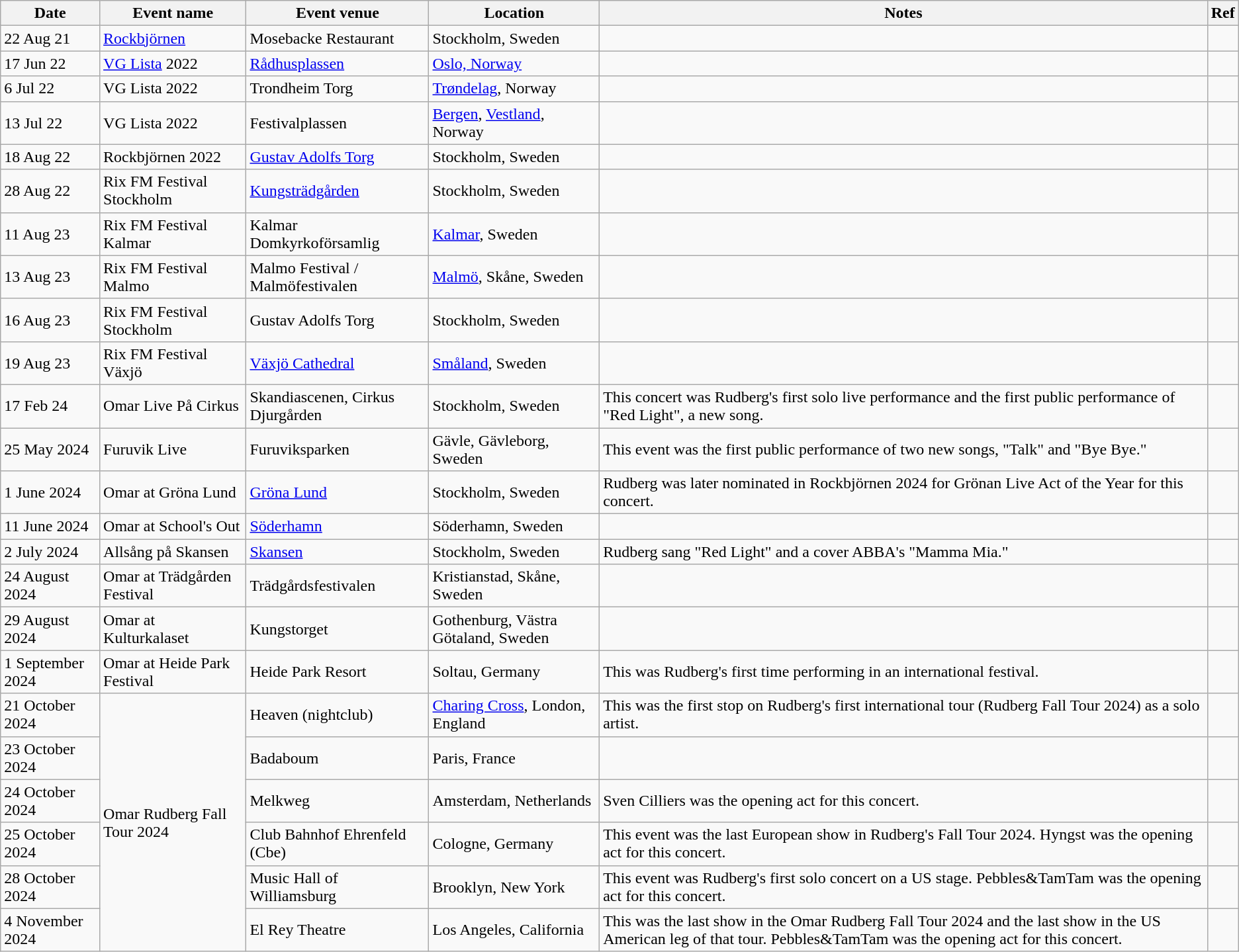<table class="wikitable sortable">
<tr>
<th>Date</th>
<th>Event name</th>
<th>Event venue</th>
<th>Location</th>
<th>Notes</th>
<th>Ref</th>
</tr>
<tr>
<td>22 Aug 21</td>
<td><a href='#'>Rockbjörnen</a></td>
<td>Mosebacke Restaurant</td>
<td>Stockholm,  Sweden</td>
<td></td>
<td></td>
</tr>
<tr>
<td>17 Jun 22</td>
<td><a href='#'>VG Lista</a> 2022</td>
<td><a href='#'>Rådhusplassen</a></td>
<td><a href='#'>Oslo, Norway</a></td>
<td></td>
<td></td>
</tr>
<tr>
<td>6 Jul 22</td>
<td>VG Lista 2022</td>
<td>Trondheim Torg</td>
<td><a href='#'>Trøndelag</a>, Norway</td>
<td></td>
<td></td>
</tr>
<tr>
<td>13 Jul 22</td>
<td>VG Lista 2022</td>
<td>Festivalplassen</td>
<td><a href='#'>Bergen</a>, <a href='#'>Vestland</a>,  Norway</td>
<td></td>
<td></td>
</tr>
<tr>
<td>18 Aug 22</td>
<td>Rockbjörnen 2022</td>
<td><a href='#'>Gustav Adolfs Torg</a></td>
<td>Stockholm, Sweden</td>
<td></td>
<td></td>
</tr>
<tr>
<td>28 Aug 22</td>
<td>Rix FM Festival Stockholm</td>
<td><a href='#'>Kungsträdgården</a></td>
<td>Stockholm, Sweden</td>
<td></td>
<td></td>
</tr>
<tr>
<td>11 Aug 23</td>
<td>Rix FM Festival Kalmar</td>
<td>Kalmar Domkyrkoförsamlig</td>
<td><a href='#'>Kalmar</a>, Sweden</td>
<td></td>
<td></td>
</tr>
<tr>
<td>13 Aug 23</td>
<td>Rix FM Festival Malmo</td>
<td>Malmo Festival /  Malmöfestivalen</td>
<td><a href='#'>Malmö</a>, Skåne, Sweden</td>
<td></td>
<td></td>
</tr>
<tr>
<td>16 Aug 23</td>
<td>Rix FM Festival Stockholm</td>
<td>Gustav Adolfs Torg</td>
<td>Stockholm, Sweden</td>
<td></td>
<td></td>
</tr>
<tr>
<td>19 Aug 23</td>
<td>Rix FM Festival Växjö</td>
<td><a href='#'>Växjö Cathedral</a></td>
<td><a href='#'>Småland</a>, Sweden</td>
<td></td>
<td></td>
</tr>
<tr>
<td>17 Feb 24</td>
<td>Omar Live På Cirkus</td>
<td>Skandiascenen, Cirkus Djurgården</td>
<td>Stockholm, Sweden</td>
<td>This concert was Rudberg's first solo live performance and the first public performance of "Red Light", a new song.</td>
<td></td>
</tr>
<tr>
<td>25 May 2024</td>
<td>Furuvik Live</td>
<td>Furuviksparken</td>
<td>Gävle, Gävleborg, Sweden</td>
<td>This event was the first public performance of two new songs, "Talk" and "Bye Bye."</td>
<td></td>
</tr>
<tr>
<td>1 June 2024</td>
<td>Omar at Gröna Lund</td>
<td><a href='#'>Gröna Lund</a></td>
<td>Stockholm, Sweden</td>
<td>Rudberg was later nominated in Rockbjörnen 2024 for Grönan Live Act of the Year for this concert.</td>
<td></td>
</tr>
<tr>
<td>11 June 2024</td>
<td>Omar at School's Out</td>
<td><a href='#'>Söderhamn</a></td>
<td>Söderhamn, Sweden</td>
<td></td>
<td></td>
</tr>
<tr>
<td>2 July 2024</td>
<td>Allsång på Skansen</td>
<td><a href='#'>Skansen</a></td>
<td>Stockholm, Sweden</td>
<td>Rudberg sang "Red Light" and a cover ABBA's "Mamma Mia."</td>
<td></td>
</tr>
<tr>
<td>24 August 2024</td>
<td>Omar at Trädgården Festival</td>
<td>Trädgårdsfestivalen</td>
<td>Kristianstad, Skåne, Sweden</td>
<td></td>
<td></td>
</tr>
<tr>
<td>29 August 2024</td>
<td>Omar at Kulturkalaset</td>
<td>Kungstorget</td>
<td>Gothenburg, Västra Götaland, Sweden</td>
<td></td>
<td></td>
</tr>
<tr>
<td>1 September 2024</td>
<td>Omar at Heide Park Festival</td>
<td>Heide Park Resort</td>
<td>Soltau, Germany</td>
<td>This was Rudberg's first time performing in an international festival.</td>
<td></td>
</tr>
<tr>
<td>21 October 2024</td>
<td rowspan="6">Omar Rudberg Fall Tour 2024</td>
<td>Heaven (nightclub)</td>
<td><a href='#'>Charing Cross</a>, London, England</td>
<td>This was the first stop on Rudberg's first international tour (Rudberg Fall Tour 2024) as a solo artist.</td>
<td></td>
</tr>
<tr>
<td>23 October 2024</td>
<td>Badaboum</td>
<td>Paris, France</td>
<td></td>
<td></td>
</tr>
<tr>
<td>24 October 2024</td>
<td>Melkweg</td>
<td>Amsterdam, Netherlands</td>
<td>Sven Cilliers was the opening act for this concert.</td>
<td></td>
</tr>
<tr>
<td>25 October 2024</td>
<td>Club Bahnhof Ehrenfeld (Cbe)</td>
<td>Cologne, Germany</td>
<td>This event was the last European show in Rudberg's Fall Tour 2024. Hyngst was the opening act for this concert.</td>
<td></td>
</tr>
<tr>
<td>28 October 2024</td>
<td>Music Hall of Williamsburg</td>
<td>Brooklyn, New York</td>
<td>This event was Rudberg's first solo concert on a US stage. Pebbles&TamTam was the opening act for this concert.</td>
<td></td>
</tr>
<tr>
<td>4 November 2024</td>
<td>El Rey Theatre</td>
<td>Los Angeles, California</td>
<td>This was the last show in the Omar Rudberg Fall Tour 2024 and the last show in the US American leg of that tour. Pebbles&TamTam was the opening act for this concert.</td>
<td></td>
</tr>
</table>
